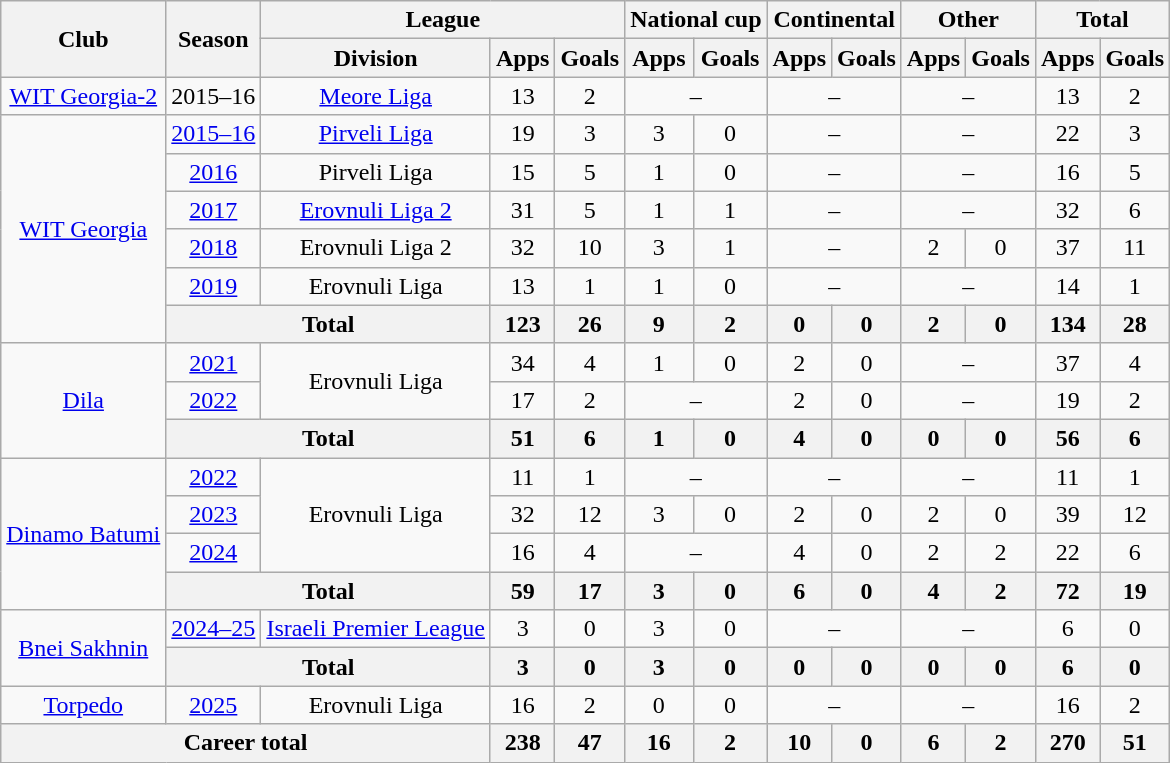<table class="wikitable" style="text-align:center">
<tr>
<th rowspan="2">Club</th>
<th rowspan="2">Season</th>
<th colspan="3">League</th>
<th colspan="2">National cup</th>
<th colspan="2">Continental</th>
<th colspan="2">Other</th>
<th colspan="2">Total</th>
</tr>
<tr>
<th>Division</th>
<th>Apps</th>
<th>Goals</th>
<th>Apps</th>
<th>Goals</th>
<th>Apps</th>
<th>Goals</th>
<th>Apps</th>
<th>Goals</th>
<th>Apps</th>
<th>Goals</th>
</tr>
<tr>
<td><a href='#'>WIT Georgia-2</a></td>
<td>2015–16</td>
<td><a href='#'>Meore Liga</a></td>
<td>13</td>
<td>2</td>
<td colspan="2">–</td>
<td colspan="2">–</td>
<td colspan="2">–</td>
<td>13</td>
<td>2</td>
</tr>
<tr>
<td rowspan="6"><a href='#'>WIT Georgia</a></td>
<td><a href='#'>2015–16</a></td>
<td><a href='#'>Pirveli Liga</a></td>
<td>19</td>
<td>3</td>
<td>3</td>
<td>0</td>
<td colspan="2">–</td>
<td colspan="2">–</td>
<td>22</td>
<td>3</td>
</tr>
<tr>
<td><a href='#'>2016</a></td>
<td>Pirveli Liga</td>
<td>15</td>
<td>5</td>
<td>1</td>
<td>0</td>
<td colspan="2">–</td>
<td colspan="2">–</td>
<td>16</td>
<td>5</td>
</tr>
<tr>
<td><a href='#'>2017</a></td>
<td><a href='#'>Erovnuli Liga 2</a></td>
<td>31</td>
<td>5</td>
<td>1</td>
<td>1</td>
<td colspan="2">–</td>
<td colspan="2">–</td>
<td>32</td>
<td>6</td>
</tr>
<tr>
<td><a href='#'>2018</a></td>
<td>Erovnuli Liga 2</td>
<td>32</td>
<td>10</td>
<td>3</td>
<td>1</td>
<td colspan="2">–</td>
<td>2</td>
<td>0</td>
<td>37</td>
<td>11</td>
</tr>
<tr>
<td><a href='#'>2019</a></td>
<td>Erovnuli Liga</td>
<td>13</td>
<td>1</td>
<td>1</td>
<td>0</td>
<td colspan="2">–</td>
<td colspan="2">–</td>
<td>14</td>
<td>1</td>
</tr>
<tr>
<th colspan="2">Total</th>
<th>123</th>
<th>26</th>
<th>9</th>
<th>2</th>
<th>0</th>
<th>0</th>
<th>2</th>
<th>0</th>
<th>134</th>
<th>28</th>
</tr>
<tr>
<td rowspan="3"><a href='#'>Dila</a></td>
<td><a href='#'>2021</a></td>
<td rowspan="2">Erovnuli Liga</td>
<td>34</td>
<td>4</td>
<td>1</td>
<td>0</td>
<td>2</td>
<td>0</td>
<td colspan="2">–</td>
<td>37</td>
<td>4</td>
</tr>
<tr>
<td><a href='#'>2022</a></td>
<td>17</td>
<td>2</td>
<td colspan="2">–</td>
<td>2</td>
<td>0</td>
<td colspan="2">–</td>
<td>19</td>
<td>2</td>
</tr>
<tr>
<th colspan="2">Total</th>
<th>51</th>
<th>6</th>
<th>1</th>
<th>0</th>
<th>4</th>
<th>0</th>
<th>0</th>
<th>0</th>
<th>56</th>
<th>6</th>
</tr>
<tr>
<td rowspan="4"><a href='#'>Dinamo Batumi</a></td>
<td><a href='#'>2022</a></td>
<td rowspan="3">Erovnuli Liga</td>
<td>11</td>
<td>1</td>
<td colspan="2">–</td>
<td colspan="2">–</td>
<td colspan="2">–</td>
<td>11</td>
<td>1</td>
</tr>
<tr>
<td><a href='#'>2023</a></td>
<td>32</td>
<td>12</td>
<td>3</td>
<td>0</td>
<td>2</td>
<td>0</td>
<td>2</td>
<td>0</td>
<td>39</td>
<td>12</td>
</tr>
<tr>
<td><a href='#'>2024</a></td>
<td>16</td>
<td>4</td>
<td colspan="2">–</td>
<td>4</td>
<td>0</td>
<td>2</td>
<td>2</td>
<td>22</td>
<td>6</td>
</tr>
<tr>
<th colspan="2">Total</th>
<th>59</th>
<th>17</th>
<th>3</th>
<th>0</th>
<th>6</th>
<th>0</th>
<th>4</th>
<th>2</th>
<th>72</th>
<th>19</th>
</tr>
<tr>
<td rowspan="2"><a href='#'>Bnei Sakhnin</a></td>
<td><a href='#'>2024–25</a></td>
<td rowspan="1"><a href='#'>Israeli Premier League</a></td>
<td>3</td>
<td>0</td>
<td>3</td>
<td>0</td>
<td colspan="2">–</td>
<td colspan="2">–</td>
<td>6</td>
<td>0</td>
</tr>
<tr>
<th colspan="2">Total</th>
<th>3</th>
<th>0</th>
<th>3</th>
<th>0</th>
<th>0</th>
<th>0</th>
<th>0</th>
<th>0</th>
<th>6</th>
<th>0</th>
</tr>
<tr>
<td><a href='#'>Torpedo</a></td>
<td><a href='#'>2025</a></td>
<td>Erovnuli Liga</td>
<td>16</td>
<td>2</td>
<td>0</td>
<td>0</td>
<td colspan="2">–</td>
<td colspan="2">–</td>
<td>16</td>
<td>2</td>
</tr>
<tr>
<th colspan="3">Career total</th>
<th>238</th>
<th>47</th>
<th>16</th>
<th>2</th>
<th>10</th>
<th>0</th>
<th>6</th>
<th>2</th>
<th>270</th>
<th>51</th>
</tr>
</table>
